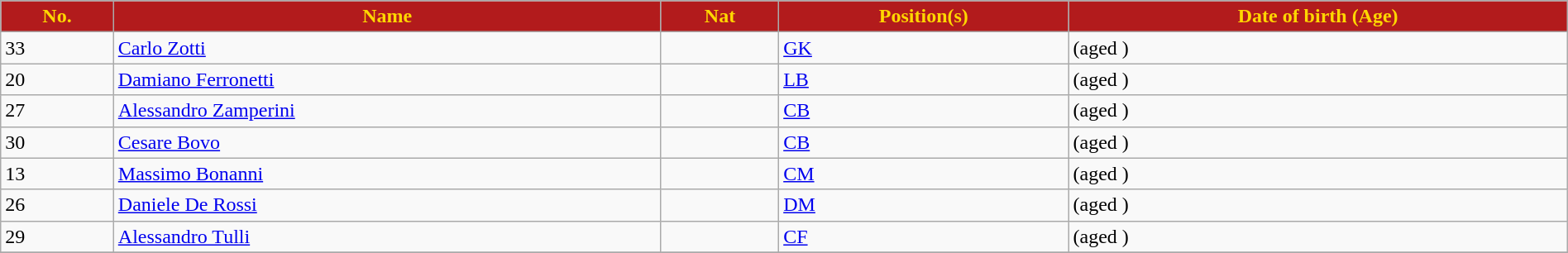<table class="wikitable" style="text-align:left; font-size:100%; width:100%">
<tr>
<th style="background:#B21B1C; color:#FFD700; text-align:center">No.</th>
<th style="background:#B21B1C; color:#FFD700; text-align:center">Name</th>
<th style="background:#B21B1C; color:#FFD700; text-align:center">Nat</th>
<th style="background:#B21B1C; color:#FFD700; text-align:center">Position(s)</th>
<th style="background:#B21B1C; color:#FFD700; text-align:center">Date of birth (Age)</th>
</tr>
<tr>
<td>33</td>
<td><a href='#'>Carlo Zotti</a></td>
<td></td>
<td><a href='#'>GK</a></td>
<td> (aged )</td>
</tr>
<tr>
<td>20</td>
<td><a href='#'>Damiano Ferronetti</a></td>
<td></td>
<td><a href='#'>LB</a></td>
<td> (aged )</td>
</tr>
<tr>
<td>27</td>
<td><a href='#'>Alessandro Zamperini</a></td>
<td></td>
<td><a href='#'>CB</a></td>
<td> (aged )</td>
</tr>
<tr>
<td>30</td>
<td><a href='#'>Cesare Bovo</a></td>
<td></td>
<td><a href='#'>CB</a></td>
<td> (aged )</td>
</tr>
<tr>
<td>13</td>
<td><a href='#'>Massimo Bonanni</a></td>
<td></td>
<td><a href='#'>CM</a></td>
<td> (aged )</td>
</tr>
<tr>
<td>26</td>
<td><a href='#'>Daniele De Rossi</a></td>
<td></td>
<td><a href='#'>DM</a></td>
<td> (aged )</td>
</tr>
<tr>
<td>29</td>
<td><a href='#'>Alessandro Tulli</a></td>
<td></td>
<td><a href='#'>CF</a></td>
<td> (aged )</td>
</tr>
<tr>
</tr>
</table>
